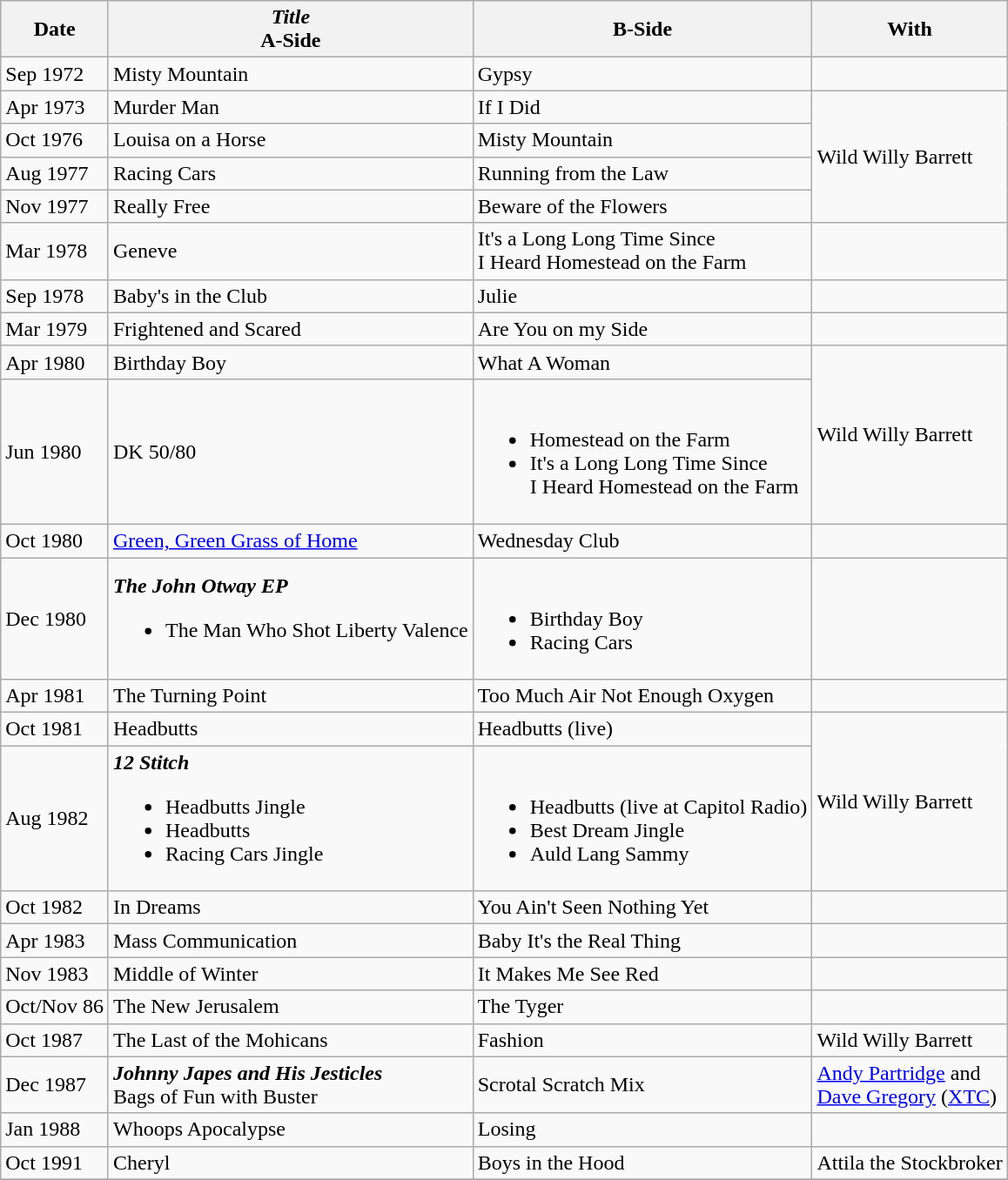<table class="wikitable">
<tr>
<th>Date</th>
<th><em>Title</em> <br> A-Side</th>
<th>B-Side</th>
<th>With</th>
</tr>
<tr>
<td>Sep 1972</td>
<td>Misty Mountain</td>
<td>Gypsy</td>
<td></td>
</tr>
<tr>
<td>Apr 1973</td>
<td>Murder Man</td>
<td>If I Did</td>
<td rowspan="4">Wild Willy Barrett</td>
</tr>
<tr>
<td>Oct 1976</td>
<td>Louisa on a Horse</td>
<td>Misty Mountain</td>
</tr>
<tr>
<td>Aug 1977</td>
<td>Racing Cars</td>
<td>Running from the Law</td>
</tr>
<tr>
<td>Nov 1977</td>
<td>Really Free</td>
<td>Beware of the Flowers</td>
</tr>
<tr>
<td>Mar 1978</td>
<td>Geneve</td>
<td>It's a Long Long Time Since <br> I Heard Homestead on the Farm</td>
<td></td>
</tr>
<tr>
<td>Sep 1978</td>
<td>Baby's in the Club</td>
<td>Julie</td>
<td></td>
</tr>
<tr>
<td>Mar 1979</td>
<td>Frightened and Scared</td>
<td>Are You on my Side</td>
<td></td>
</tr>
<tr>
<td>Apr 1980</td>
<td>Birthday Boy</td>
<td>What A Woman</td>
<td rowspan="2">Wild Willy Barrett</td>
</tr>
<tr>
<td>Jun 1980</td>
<td>DK 50/80</td>
<td><br><ul><li>Homestead on the Farm</li><li>It's a Long Long Time Since <br> I Heard Homestead on the Farm</li></ul></td>
</tr>
<tr>
<td>Oct 1980</td>
<td><a href='#'>Green, Green Grass of Home</a></td>
<td>Wednesday Club</td>
<td></td>
</tr>
<tr>
<td>Dec 1980</td>
<td><strong><em>The John Otway EP</em></strong><br><ul><li>The Man Who Shot Liberty Valence</li></ul></td>
<td><br><ul><li>Birthday Boy</li><li>Racing Cars</li></ul></td>
<td></td>
</tr>
<tr>
<td>Apr 1981</td>
<td>The Turning Point</td>
<td>Too Much Air Not Enough Oxygen</td>
<td></td>
</tr>
<tr>
<td>Oct 1981</td>
<td>Headbutts</td>
<td>Headbutts (live)</td>
<td rowspan="2">Wild Willy Barrett</td>
</tr>
<tr>
<td>Aug 1982</td>
<td><strong><em>12 Stitch</em></strong><br><ul><li>Headbutts Jingle</li><li>Headbutts</li><li>Racing Cars Jingle</li></ul></td>
<td><br><ul><li>Headbutts (live at Capitol Radio)</li><li>Best Dream Jingle</li><li>Auld Lang Sammy</li></ul></td>
</tr>
<tr>
<td>Oct 1982</td>
<td>In Dreams</td>
<td>You Ain't Seen Nothing Yet</td>
<td></td>
</tr>
<tr>
<td>Apr 1983</td>
<td>Mass Communication</td>
<td>Baby It's the Real Thing</td>
<td></td>
</tr>
<tr>
<td>Nov 1983</td>
<td>Middle of Winter</td>
<td>It Makes Me See Red</td>
<td></td>
</tr>
<tr>
<td>Oct/Nov 86</td>
<td>The New Jerusalem</td>
<td>The Tyger</td>
<td></td>
</tr>
<tr>
<td>Oct 1987</td>
<td>The Last of the Mohicans</td>
<td>Fashion</td>
<td>Wild Willy Barrett</td>
</tr>
<tr>
<td>Dec 1987</td>
<td><strong><em>Johnny Japes and His Jesticles</em></strong> <br> Bags of Fun with Buster</td>
<td>Scrotal Scratch Mix</td>
<td><a href='#'>Andy Partridge</a> and <br> <a href='#'>Dave Gregory</a> (<a href='#'>XTC</a>)</td>
</tr>
<tr>
<td>Jan 1988</td>
<td>Whoops Apocalypse</td>
<td>Losing</td>
<td></td>
</tr>
<tr>
<td>Oct 1991</td>
<td>Cheryl</td>
<td>Boys in the Hood</td>
<td>Attila the Stockbroker</td>
</tr>
<tr>
</tr>
</table>
